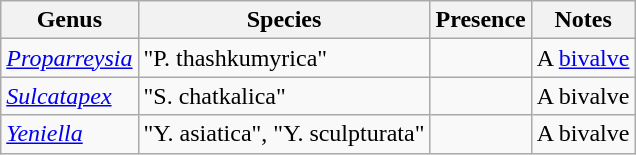<table class="wikitable" align="center">
<tr>
<th>Genus</th>
<th>Species</th>
<th>Presence</th>
<th>Notes</th>
</tr>
<tr>
<td><em><a href='#'>Proparreysia</a></em></td>
<td>"P. thashkumyrica"</td>
<td></td>
<td>A <a href='#'>bivalve</a></td>
</tr>
<tr>
<td><em><a href='#'>Sulcatapex</a></em></td>
<td>"S. chatkalica"</td>
<td></td>
<td>A bivalve</td>
</tr>
<tr>
<td><em><a href='#'>Yeniella</a></em></td>
<td>"Y. asiatica", "Y. sculpturata"</td>
<td></td>
<td>A bivalve</td>
</tr>
</table>
